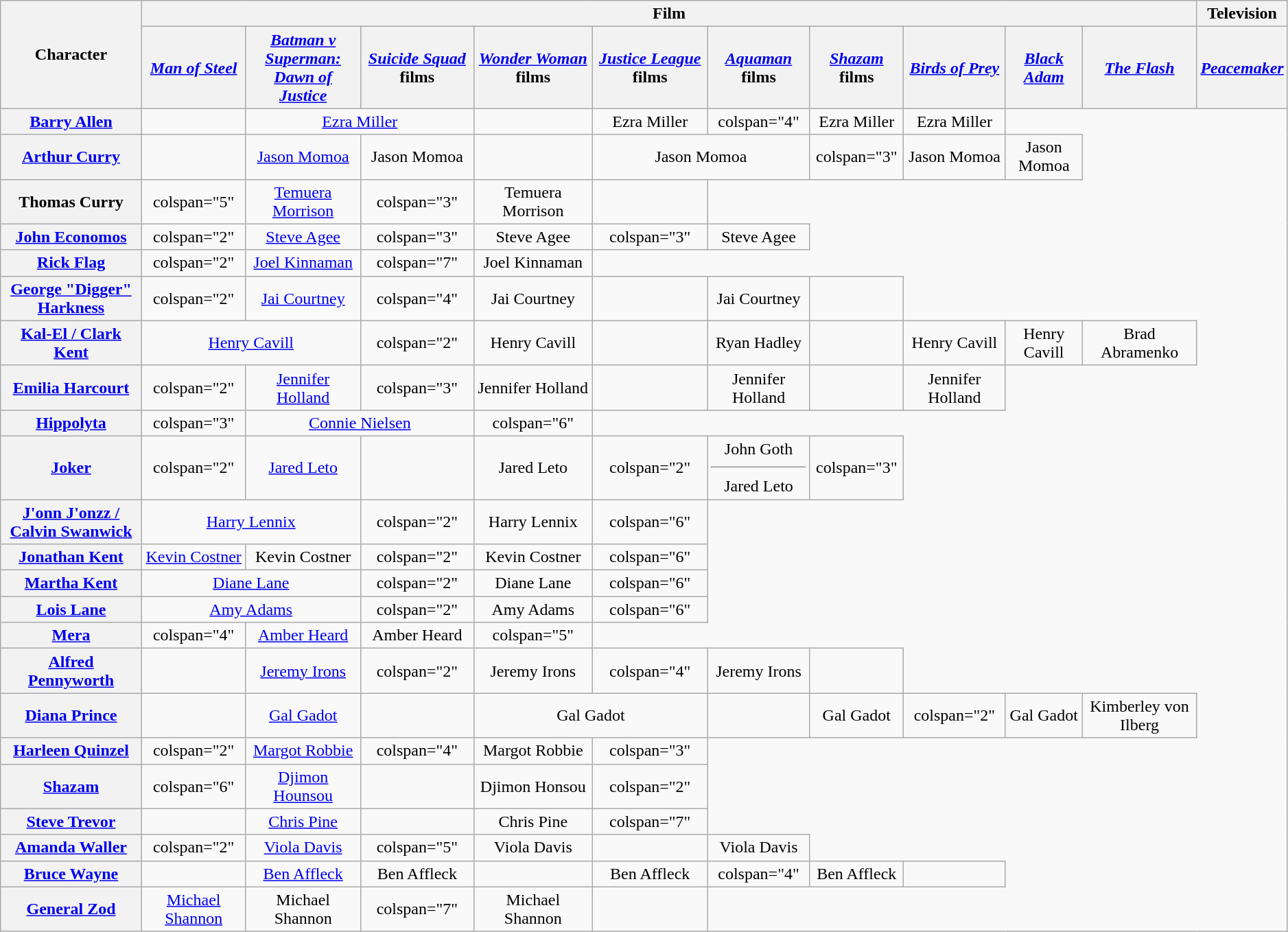<table class="wikitable" style="text-align:center; width:99%;">
<tr>
<th scope="col" rowspan="2">Character</th>
<th scope="col" colspan="10">Film</th>
<th scope="col">Television</th>
</tr>
<tr>
<th><em><a href='#'>Man of Steel</a></em></th>
<th><em><a href='#'>Batman v Superman:<br>Dawn of Justice</a></em></th>
<th><em><a href='#'>Suicide Squad</a></em> films</th>
<th><em><a href='#'>Wonder Woman</a></em> films</th>
<th><em><a href='#'>Justice League</a></em> films</th>
<th><em><a href='#'>Aquaman</a></em> films</th>
<th><em><a href='#'>Shazam</a></em> films</th>
<th><em><a href='#'>Birds of Prey</a></em></th>
<th><em><a href='#'>Black Adam</a></em></th>
<th><em><a href='#'>The Flash</a></em></th>
<th><em><a href='#'>Peacemaker</a></em></th>
</tr>
<tr>
<th scope="row"><a href='#'>Barry Allen<br></a></th>
<td></td>
<td colspan="2"><a href='#'>Ezra Miller</a></td>
<td></td>
<td>Ezra Miller</td>
<td>colspan="4" </td>
<td>Ezra Miller</td>
<td>Ezra Miller</td>
</tr>
<tr>
<th><a href='#'>Arthur Curry<br></a></th>
<td></td>
<td><a href='#'>Jason Momoa</a></td>
<td>Jason Momoa</td>
<td></td>
<td colspan="2">Jason Momoa</td>
<td>colspan="3" </td>
<td>Jason Momoa</td>
<td>Jason Momoa</td>
</tr>
<tr>
<th>Thomas Curry</th>
<td>colspan="5" </td>
<td><a href='#'>Temuera Morrison</a></td>
<td>colspan="3" </td>
<td>Temuera Morrison</td>
<td></td>
</tr>
<tr>
<th><a href='#'>John Economos</a></th>
<td>colspan="2" </td>
<td><a href='#'>Steve Agee</a></td>
<td>colspan="3" </td>
<td>Steve Agee</td>
<td>colspan="3" </td>
<td>Steve Agee</td>
</tr>
<tr>
<th><a href='#'>Rick Flag</a></th>
<td>colspan="2" </td>
<td><a href='#'>Joel Kinnaman</a></td>
<td>colspan="7" </td>
<td>Joel Kinnaman</td>
</tr>
<tr>
<th><a href='#'>George "Digger" Harkness<br></a></th>
<td>colspan="2" </td>
<td><a href='#'>Jai Courtney</a></td>
<td>colspan="4" </td>
<td>Jai Courtney</td>
<td></td>
<td>Jai Courtney</td>
<td></td>
</tr>
<tr>
<th><a href='#'>Kal-El / Clark Kent<br></a></th>
<td colspan="2"><a href='#'>Henry Cavill</a></td>
<td>colspan="2" </td>
<td>Henry Cavill</td>
<td></td>
<td>Ryan Hadley</td>
<td></td>
<td>Henry Cavill</td>
<td>Henry Cavill</td>
<td>Brad Abramenko</td>
</tr>
<tr>
<th><a href='#'>Emilia Harcourt</a></th>
<td>colspan="2" </td>
<td><a href='#'>Jennifer Holland</a></td>
<td>colspan="3" </td>
<td>Jennifer Holland</td>
<td></td>
<td>Jennifer Holland</td>
<td></td>
<td>Jennifer Holland</td>
</tr>
<tr>
<th><a href='#'>Hippolyta</a></th>
<td>colspan="3" </td>
<td colspan="2"><a href='#'>Connie Nielsen</a></td>
<td>colspan="6" </td>
</tr>
<tr>
<th><a href='#'>Joker</a></th>
<td>colspan="2" </td>
<td><a href='#'>Jared Leto</a></td>
<td></td>
<td>Jared Leto</td>
<td>colspan="2" </td>
<td>John Goth<hr>Jared Leto</td>
<td>colspan="3" </td>
</tr>
<tr>
<th scope="row"><a href='#'>J'onn J'onzz /<br>Calvin Swanwick<br></a></th>
<td colspan="2"><a href='#'>Harry Lennix</a></td>
<td>colspan="2" </td>
<td>Harry Lennix</td>
<td>colspan="6" </td>
</tr>
<tr>
<th scope="row"><a href='#'>Jonathan Kent</a></th>
<td><a href='#'>Kevin Costner</a></td>
<td>Kevin Costner</td>
<td>colspan="2" </td>
<td>Kevin Costner</td>
<td>colspan="6" </td>
</tr>
<tr>
<th scope="row"><a href='#'>Martha Kent</a></th>
<td colspan="2"><a href='#'>Diane Lane</a></td>
<td>colspan="2" </td>
<td>Diane Lane</td>
<td>colspan="6" </td>
</tr>
<tr>
<th scope="row"><a href='#'>Lois Lane</a></th>
<td colspan="2"><a href='#'>Amy Adams</a></td>
<td>colspan="2" </td>
<td>Amy Adams</td>
<td>colspan="6" </td>
</tr>
<tr>
<th><a href='#'>Mera</a></th>
<td>colspan="4" </td>
<td><a href='#'>Amber Heard</a></td>
<td>Amber Heard</td>
<td>colspan="5" </td>
</tr>
<tr>
<th scope="row"><a href='#'>Alfred Pennyworth</a></th>
<td></td>
<td><a href='#'>Jeremy Irons</a></td>
<td>colspan="2" </td>
<td>Jeremy Irons</td>
<td>colspan="4" </td>
<td>Jeremy Irons</td>
<td></td>
</tr>
<tr>
<th><a href='#'>Diana Prince<br></a></th>
<td></td>
<td><a href='#'>Gal Gadot</a></td>
<td></td>
<td colspan="2">Gal Gadot</td>
<td></td>
<td>Gal Gadot</td>
<td>colspan="2" </td>
<td>Gal Gadot</td>
<td>Kimberley von Ilberg</td>
</tr>
<tr>
<th><a href='#'>Harleen Quinzel<br></a></th>
<td>colspan="2" </td>
<td><a href='#'>Margot Robbie</a></td>
<td>colspan="4" </td>
<td>Margot Robbie</td>
<td>colspan="3" </td>
</tr>
<tr>
<th><a href='#'>Shazam<br></a></th>
<td>colspan="6" </td>
<td><a href='#'>Djimon Hounsou</a></td>
<td></td>
<td>Djimon Honsou</td>
<td>colspan="2" </td>
</tr>
<tr>
<th><a href='#'>Steve Trevor</a></th>
<td></td>
<td><a href='#'>Chris Pine</a></td>
<td></td>
<td>Chris Pine</td>
<td>colspan="7" </td>
</tr>
<tr>
<th><a href='#'>Amanda Waller</a></th>
<td>colspan="2" </td>
<td><a href='#'>Viola Davis</a></td>
<td>colspan="5" </td>
<td>Viola Davis</td>
<td></td>
<td>Viola Davis</td>
</tr>
<tr>
<th><a href='#'>Bruce Wayne<br></a></th>
<td></td>
<td><a href='#'>Ben Affleck</a></td>
<td>Ben Affleck</td>
<td></td>
<td>Ben Affleck</td>
<td>colspan="4" </td>
<td>Ben Affleck</td>
<td></td>
</tr>
<tr>
<th><a href='#'>General Zod</a></th>
<td><a href='#'>Michael Shannon</a></td>
<td>Michael Shannon</td>
<td>colspan="7" </td>
<td>Michael Shannon</td>
<td></td>
</tr>
</table>
